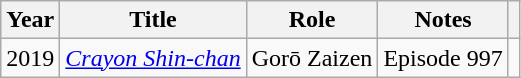<table class="wikitable">
<tr>
<th>Year</th>
<th>Title</th>
<th>Role</th>
<th>Notes</th>
<th></th>
</tr>
<tr>
<td>2019</td>
<td><em><a href='#'>Crayon Shin-chan</a></em></td>
<td>Gorō Zaizen</td>
<td>Episode 997</td>
<td></td>
</tr>
</table>
